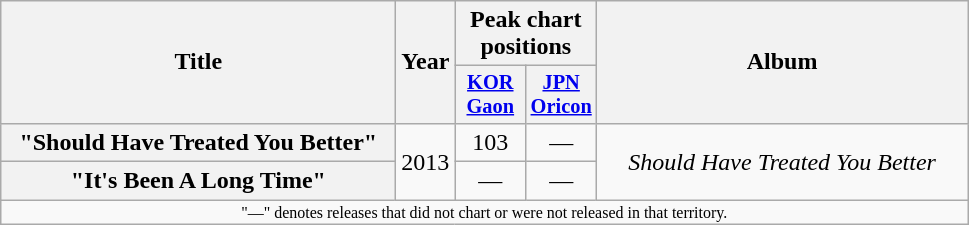<table class="wikitable plainrowheaders" style="text-align:center;">
<tr>
<th scope="col" rowspan="2" style="width:16em;">Title</th>
<th scope="col" rowspan="2">Year</th>
<th scope="col" colspan="2">Peak chart positions</th>
<th scope="col" rowspan="2" style="width:15em;">Album</th>
</tr>
<tr>
<th scope="col" style="width:3em;font-size:85%;"><a href='#'>KOR<br>Gaon</a></th>
<th scope="col" style="width:3em;font-size:85%;"><a href='#'>JPN<br>Oricon</a></th>
</tr>
<tr>
<th scope="row">"Should Have Treated You Better"</th>
<td rowspan="2">2013</td>
<td>103</td>
<td —>—</td>
<td rowspan="2"><em>Should Have Treated You Better</em></td>
</tr>
<tr>
<th scope="row">"It's Been A Long Time"</th>
<td>—</td>
<td —>—</td>
</tr>
<tr>
<td colspan="5" style="font-size:8pt;">"—" denotes releases that did not chart or were not released in that territory.</td>
</tr>
</table>
